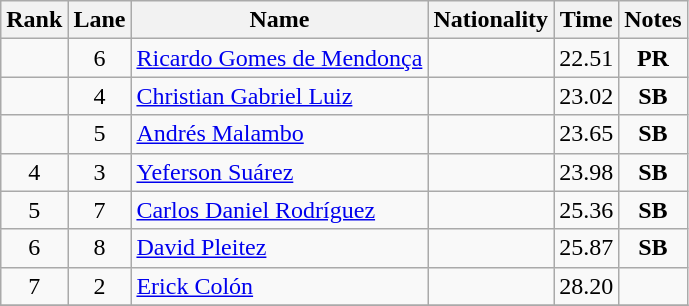<table class="wikitable sortable" style="text-align:center">
<tr>
<th>Rank</th>
<th>Lane</th>
<th>Name</th>
<th>Nationality</th>
<th>Time</th>
<th>Notes</th>
</tr>
<tr>
<td></td>
<td>6</td>
<td align=left><a href='#'>Ricardo Gomes de Mendonça</a></td>
<td align=left></td>
<td>22.51</td>
<td><strong>PR</strong></td>
</tr>
<tr>
<td></td>
<td>4</td>
<td align=left><a href='#'>Christian Gabriel Luiz</a></td>
<td align=left></td>
<td>23.02</td>
<td><strong>SB</strong></td>
</tr>
<tr>
<td></td>
<td>5</td>
<td align=left><a href='#'>Andrés Malambo</a></td>
<td align=left></td>
<td>23.65</td>
<td><strong>SB</strong></td>
</tr>
<tr>
<td>4</td>
<td>3</td>
<td align=left><a href='#'>Yeferson Suárez</a></td>
<td align=left></td>
<td>23.98</td>
<td><strong>SB</strong></td>
</tr>
<tr>
<td>5</td>
<td>7</td>
<td align=left><a href='#'>Carlos Daniel Rodríguez</a></td>
<td align=left></td>
<td>25.36</td>
<td><strong>SB</strong></td>
</tr>
<tr>
<td>6</td>
<td>8</td>
<td align=left><a href='#'>David Pleitez</a></td>
<td align=left></td>
<td>25.87</td>
<td><strong>SB</strong></td>
</tr>
<tr>
<td>7</td>
<td>2</td>
<td align=left><a href='#'>Erick Colón</a></td>
<td align=left></td>
<td>28.20</td>
<td></td>
</tr>
<tr>
</tr>
</table>
